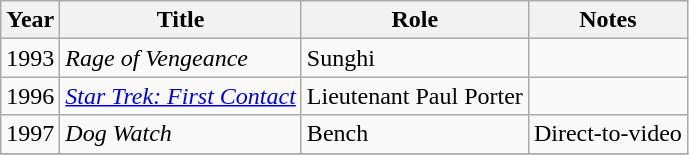<table class="wikitable sortable">
<tr>
<th>Year</th>
<th>Title</th>
<th>Role</th>
<th>Notes</th>
</tr>
<tr>
<td>1993</td>
<td><em>Rage of Vengeance</em></td>
<td>Sunghi</td>
<td></td>
</tr>
<tr>
<td>1996</td>
<td><em><a href='#'>Star Trek: First Contact</a></em></td>
<td>Lieutenant Paul Porter</td>
<td></td>
</tr>
<tr>
<td>1997</td>
<td><em>Dog Watch</em></td>
<td>Bench</td>
<td>Direct-to-video</td>
</tr>
<tr>
</tr>
</table>
